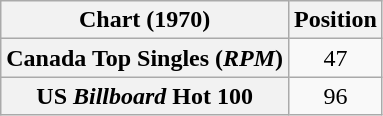<table class="wikitable plainrowheaders" style="text-align:center">
<tr>
<th>Chart (1970)</th>
<th>Position</th>
</tr>
<tr>
<th scope="row">Canada Top Singles (<em>RPM</em>)</th>
<td>47</td>
</tr>
<tr>
<th scope="row">US <em>Billboard</em> Hot 100</th>
<td>96</td>
</tr>
</table>
